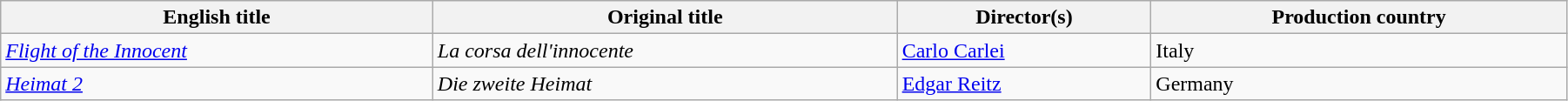<table class="wikitable" width="95%">
<tr>
<th>English title</th>
<th>Original title</th>
<th>Director(s)</th>
<th>Production country</th>
</tr>
<tr>
<td><em><a href='#'>Flight of the Innocent</a></em></td>
<td><em>La corsa dell'innocente</em></td>
<td><a href='#'>Carlo Carlei</a></td>
<td>Italy</td>
</tr>
<tr>
<td><em><a href='#'>Heimat 2</a></em></td>
<td><em>Die zweite Heimat</em></td>
<td><a href='#'>Edgar Reitz</a></td>
<td>Germany</td>
</tr>
</table>
